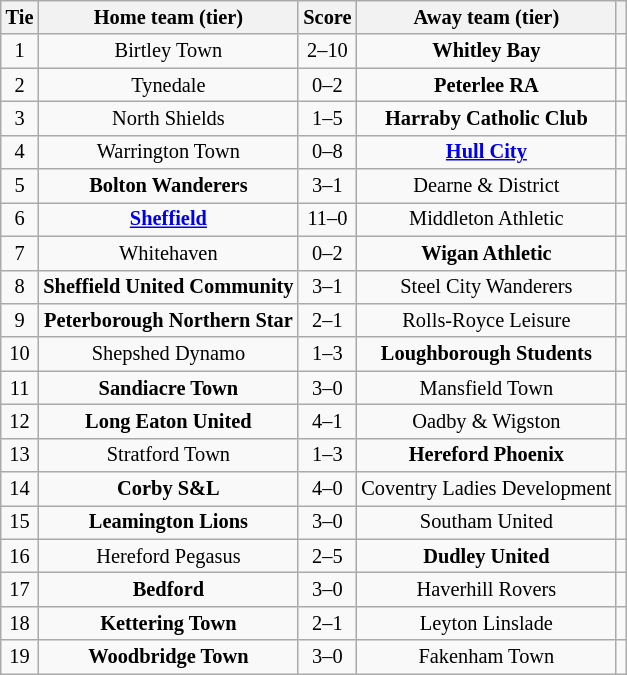<table class="wikitable" style="text-align:center; font-size:85%">
<tr>
<th>Tie</th>
<th>Home team (tier)</th>
<th>Score</th>
<th>Away team (tier)</th>
<th></th>
</tr>
<tr>
<td align="center">1</td>
<td>Birtley Town</td>
<td align="center">2–10</td>
<td><strong>Whitley Bay</strong></td>
<td></td>
</tr>
<tr>
<td align="center">2</td>
<td>Tynedale</td>
<td align="center">0–2</td>
<td><strong>Peterlee RA</strong></td>
<td></td>
</tr>
<tr>
<td align="center">3</td>
<td>North Shields</td>
<td align="center">1–5</td>
<td><strong>Harraby Catholic Club</strong></td>
<td></td>
</tr>
<tr>
<td align="center">4</td>
<td>Warrington Town</td>
<td align="center">0–8</td>
<td><strong><a href='#'>Hull City</a></strong></td>
<td></td>
</tr>
<tr>
<td align="center">5</td>
<td><strong>Bolton Wanderers</strong></td>
<td align="center">3–1</td>
<td>Dearne & District</td>
<td></td>
</tr>
<tr>
<td align="center">6</td>
<td><strong><a href='#'>Sheffield</a></strong></td>
<td align="center">11–0</td>
<td>Middleton Athletic</td>
<td></td>
</tr>
<tr>
<td align="center">7</td>
<td>Whitehaven</td>
<td align="center">0–2</td>
<td><strong>Wigan Athletic</strong></td>
<td></td>
</tr>
<tr>
<td align="center">8</td>
<td><strong>Sheffield United Community</strong></td>
<td align="center">3–1</td>
<td>Steel City Wanderers</td>
<td></td>
</tr>
<tr>
<td align="center">9</td>
<td><strong>Peterborough Northern Star</strong></td>
<td align="center">2–1</td>
<td>Rolls-Royce Leisure</td>
<td></td>
</tr>
<tr>
<td align="center">10</td>
<td>Shepshed Dynamo</td>
<td align="center">1–3</td>
<td><strong>Loughborough Students</strong></td>
<td></td>
</tr>
<tr>
<td align="center">11</td>
<td><strong>Sandiacre Town</strong></td>
<td align="center">3–0</td>
<td>Mansfield Town</td>
<td></td>
</tr>
<tr>
<td align="center">12</td>
<td><strong>Long Eaton United</strong></td>
<td align="center">4–1</td>
<td>Oadby & Wigston</td>
<td></td>
</tr>
<tr>
<td align="center">13</td>
<td>Stratford Town</td>
<td align="center">1–3</td>
<td><strong>Hereford Phoenix</strong></td>
<td></td>
</tr>
<tr>
<td align="center">14</td>
<td><strong>Corby S&L</strong></td>
<td align="center">4–0</td>
<td>Coventry Ladies Development</td>
<td></td>
</tr>
<tr>
<td align="center">15</td>
<td><strong>Leamington Lions</strong></td>
<td align="center">3–0</td>
<td>Southam United</td>
<td></td>
</tr>
<tr>
<td align="center">16</td>
<td>Hereford Pegasus</td>
<td align="center">2–5</td>
<td><strong>Dudley United</strong></td>
<td></td>
</tr>
<tr>
<td align="center">17</td>
<td><strong>Bedford</strong></td>
<td align="center">3–0</td>
<td>Haverhill Rovers</td>
<td></td>
</tr>
<tr>
<td align="center">18</td>
<td><strong>Kettering Town</strong></td>
<td align="center">2–1</td>
<td>Leyton Linslade</td>
<td></td>
</tr>
<tr>
<td align="center">19</td>
<td><strong>Woodbridge Town</strong></td>
<td align="center">3–0</td>
<td>Fakenham Town</td>
<td></td>
</tr>
</table>
